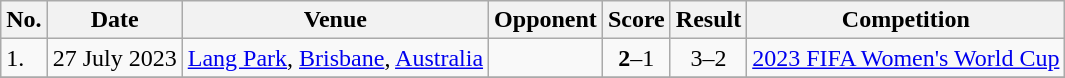<table class="wikitable">
<tr>
<th>No.</th>
<th>Date</th>
<th>Venue</th>
<th>Opponent</th>
<th>Score</th>
<th>Result</th>
<th>Competition</th>
</tr>
<tr>
<td>1.</td>
<td>27 July 2023</td>
<td><a href='#'>Lang Park</a>, <a href='#'>Brisbane</a>, <a href='#'>Australia</a></td>
<td></td>
<td align=center><strong>2</strong>–1</td>
<td align=center>3–2</td>
<td><a href='#'>2023 FIFA Women's World Cup</a></td>
</tr>
<tr>
</tr>
</table>
